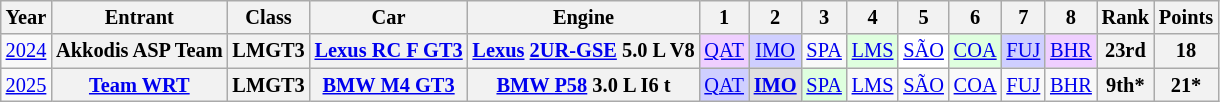<table class="wikitable" style="text-align:center; font-size:85%">
<tr>
<th>Year</th>
<th>Entrant</th>
<th>Class</th>
<th>Car</th>
<th>Engine</th>
<th>1</th>
<th>2</th>
<th>3</th>
<th>4</th>
<th>5</th>
<th>6</th>
<th>7</th>
<th>8</th>
<th>Rank</th>
<th>Points</th>
</tr>
<tr>
<td><a href='#'>2024</a></td>
<th nowrap>Akkodis ASP Team</th>
<th>LMGT3</th>
<th nowrap><a href='#'>Lexus RC F GT3</a></th>
<th nowrap><a href='#'>Lexus</a> <a href='#'>2UR-GSE</a> 5.0 L V8</th>
<td style="background:#EFCFFF;"><a href='#'>QAT</a><br></td>
<td style="background:#CFCFFF;"><a href='#'>IMO</a><br></td>
<td><a href='#'>SPA</a></td>
<td style="background:#DFFFDF;"><a href='#'>LMS</a><br></td>
<td style="background:#FFFFFF;"><a href='#'>SÃO</a><br></td>
<td style="background:#DFFFDF;"><a href='#'>COA</a><br></td>
<td style="background:#CFCFFF;"><a href='#'>FUJ</a><br></td>
<td style="background:#EFCFFF;"><a href='#'>BHR</a><br></td>
<th>23rd</th>
<th>18</th>
</tr>
<tr>
<td><a href='#'>2025</a></td>
<th><a href='#'>Team WRT</a></th>
<th>LMGT3</th>
<th><a href='#'>BMW M4 GT3</a></th>
<th><a href='#'>BMW P58</a> 3.0 L I6 t</th>
<td style="background:#CFCFFF;"><a href='#'>QAT</a><br></td>
<td style="background:#DFDFDF;"><strong><a href='#'>IMO</a></strong><br></td>
<td style="background:#DFFFDF;"><a href='#'>SPA</a><br></td>
<td style="background:#;"><a href='#'>LMS</a><br></td>
<td style="background:#;"><a href='#'>SÃO</a><br></td>
<td style="background:#;"><a href='#'>COA</a><br></td>
<td style="background:#;"><a href='#'>FUJ</a><br></td>
<td style="background:#;"><a href='#'>BHR</a><br></td>
<th>9th*</th>
<th>21*</th>
</tr>
</table>
